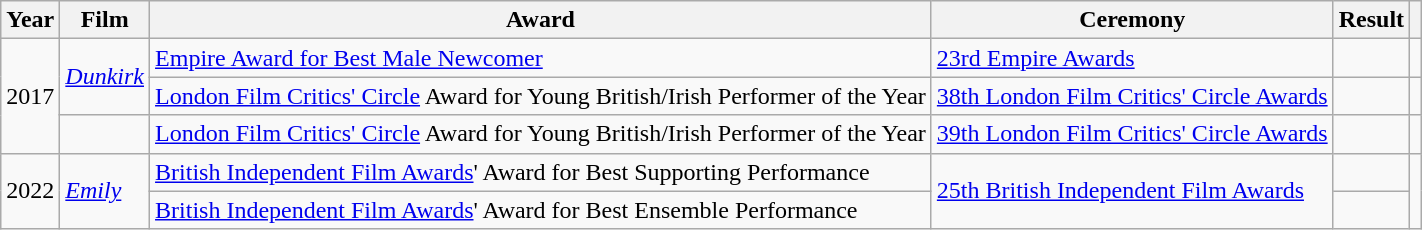<table class="wikitable sortable">
<tr>
<th>Year</th>
<th>Film</th>
<th>Award</th>
<th>Ceremony</th>
<th>Result</th>
<th class="unsortable"></th>
</tr>
<tr>
<td rowspan="3">2017</td>
<td rowspan="2"><em><a href='#'>Dunkirk</a></em></td>
<td><a href='#'>Empire Award for Best Male Newcomer</a></td>
<td><a href='#'>23rd Empire Awards</a></td>
<td></td>
<td style="text-align:center;"></td>
</tr>
<tr>
<td><a href='#'>London Film Critics' Circle</a> Award for Young British/Irish Performer of the Year</td>
<td><a href='#'>38th London Film Critics' Circle Awards</a></td>
<td></td>
<td style="text-align:center;"></td>
</tr>
<tr>
<td><em></em></td>
<td><a href='#'>London Film Critics' Circle</a> Award for Young British/Irish Performer of the Year</td>
<td><a href='#'>39th London Film Critics' Circle Awards</a></td>
<td></td>
<td style="text-align:center;"></td>
</tr>
<tr>
<td rowspan="2">2022</td>
<td rowspan="2"><em><a href='#'>Emily</a></em></td>
<td><a href='#'>British Independent Film Awards</a>' Award for Best Supporting Performance</td>
<td rowspan="2"><a href='#'>25th British Independent Film Awards</a></td>
<td></td>
<td rowspan="2" style="text-align:center;"></td>
</tr>
<tr>
<td><a href='#'>British Independent Film Awards</a>' Award for Best Ensemble Performance</td>
<td></td>
</tr>
</table>
